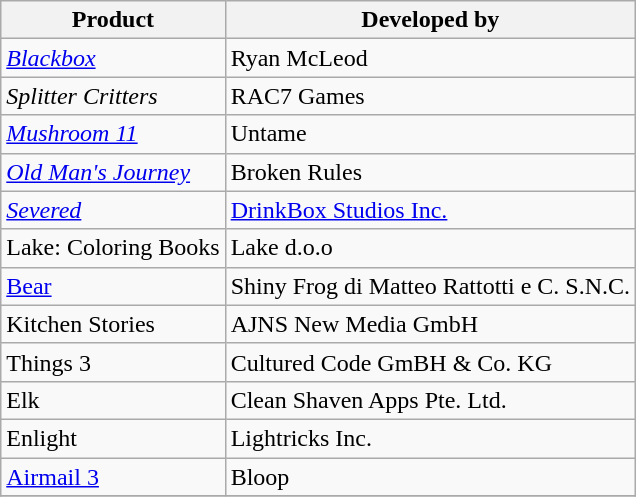<table class="wikitable">
<tr>
<th>Product</th>
<th>Developed by</th>
</tr>
<tr>
<td><em><a href='#'>Blackbox</a></em></td>
<td>Ryan McLeod</td>
</tr>
<tr>
<td><em>Splitter Critters</em></td>
<td>RAC7 Games</td>
</tr>
<tr>
<td><em><a href='#'>Mushroom 11</a></em></td>
<td>Untame</td>
</tr>
<tr>
<td><em><a href='#'>Old Man's Journey</a></em></td>
<td>Broken Rules</td>
</tr>
<tr>
<td><em><a href='#'>Severed</a></em></td>
<td><a href='#'>DrinkBox Studios Inc.</a></td>
</tr>
<tr>
<td>Lake: Coloring Books</td>
<td>Lake d.o.o</td>
</tr>
<tr>
<td><a href='#'>Bear</a></td>
<td>Shiny Frog di Matteo Rattotti e C. S.N.C.</td>
</tr>
<tr>
<td>Kitchen Stories</td>
<td>AJNS New Media GmbH</td>
</tr>
<tr>
<td>Things 3</td>
<td>Cultured Code GmBH & Co. KG</td>
</tr>
<tr>
<td>Elk</td>
<td>Clean Shaven Apps Pte. Ltd.</td>
</tr>
<tr>
<td>Enlight</td>
<td>Lightricks Inc.</td>
</tr>
<tr>
<td><a href='#'>Airmail 3</a></td>
<td>Bloop</td>
</tr>
<tr>
</tr>
</table>
